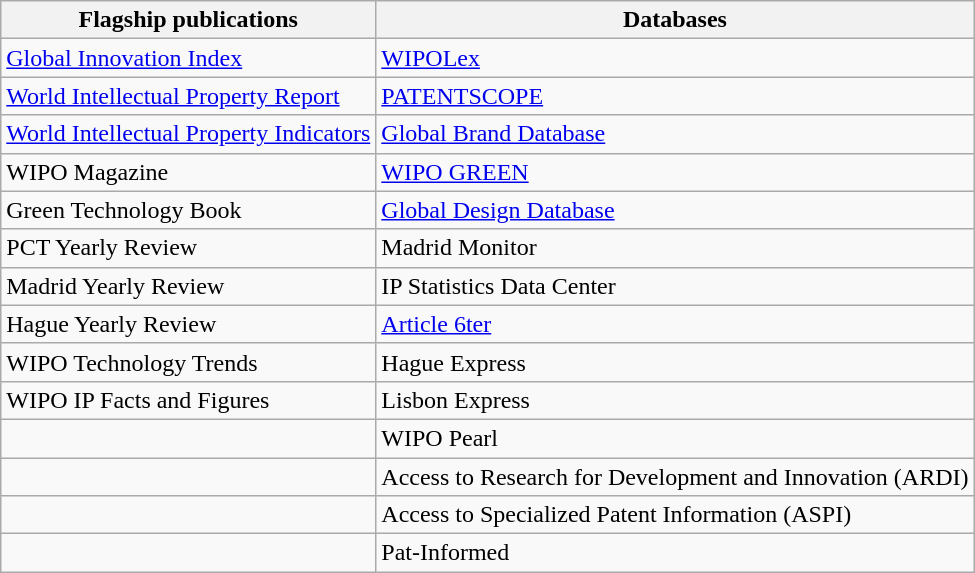<table class="wikitable">
<tr>
<th>Flagship publications</th>
<th>Databases</th>
</tr>
<tr>
<td><a href='#'>Global Innovation Index</a></td>
<td><a href='#'>WIPOLex</a></td>
</tr>
<tr>
<td><a href='#'>World Intellectual Property Report</a></td>
<td><a href='#'>PATENTSCOPE</a></td>
</tr>
<tr>
<td><a href='#'>World Intellectual Property Indicators</a></td>
<td><a href='#'>Global Brand Database</a></td>
</tr>
<tr>
<td>WIPO Magazine</td>
<td><a href='#'>WIPO GREEN</a></td>
</tr>
<tr>
<td>Green Technology Book</td>
<td><a href='#'>Global Design Database</a></td>
</tr>
<tr>
<td>PCT Yearly Review</td>
<td>Madrid Monitor</td>
</tr>
<tr>
<td>Madrid Yearly Review</td>
<td>IP Statistics Data Center</td>
</tr>
<tr>
<td>Hague Yearly Review</td>
<td><a href='#'>Article 6ter</a></td>
</tr>
<tr>
<td>WIPO Technology Trends</td>
<td>Hague Express</td>
</tr>
<tr>
<td>WIPO IP Facts and Figures</td>
<td>Lisbon Express</td>
</tr>
<tr>
<td></td>
<td>WIPO Pearl</td>
</tr>
<tr>
<td></td>
<td>Access to Research for Development and Innovation (ARDI)</td>
</tr>
<tr>
<td></td>
<td>Access to Specialized Patent Information (ASPI)</td>
</tr>
<tr>
<td></td>
<td>Pat-Informed</td>
</tr>
</table>
